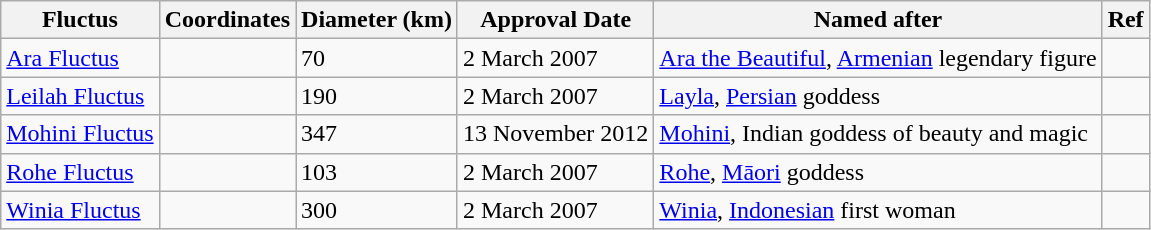<table class="wikitable">
<tr>
<th>Fluctus</th>
<th>Coordinates</th>
<th>Diameter (km)</th>
<th>Approval Date</th>
<th>Named after</th>
<th>Ref</th>
</tr>
<tr>
<td><a href='#'>Ara Fluctus</a></td>
<td></td>
<td>70</td>
<td>2 March 2007</td>
<td><a href='#'>Ara the Beautiful</a>, <a href='#'>Armenian</a> legendary figure</td>
<td></td>
</tr>
<tr>
<td><a href='#'>Leilah Fluctus</a></td>
<td></td>
<td>190</td>
<td>2 March 2007</td>
<td><a href='#'>Layla</a>, <a href='#'>Persian</a> goddess</td>
<td></td>
</tr>
<tr>
<td><a href='#'>Mohini Fluctus</a></td>
<td></td>
<td>347</td>
<td>13 November 2012</td>
<td><a href='#'>Mohini</a>, Indian goddess of beauty and magic</td>
<td></td>
</tr>
<tr>
<td><a href='#'>Rohe Fluctus</a></td>
<td></td>
<td>103</td>
<td>2 March 2007</td>
<td><a href='#'>Rohe</a>, <a href='#'>Māori</a> goddess</td>
<td></td>
</tr>
<tr>
<td><a href='#'>Winia Fluctus</a></td>
<td></td>
<td>300</td>
<td>2 March 2007</td>
<td><a href='#'>Winia</a>, <a href='#'>Indonesian</a> first woman</td>
<td></td>
</tr>
</table>
